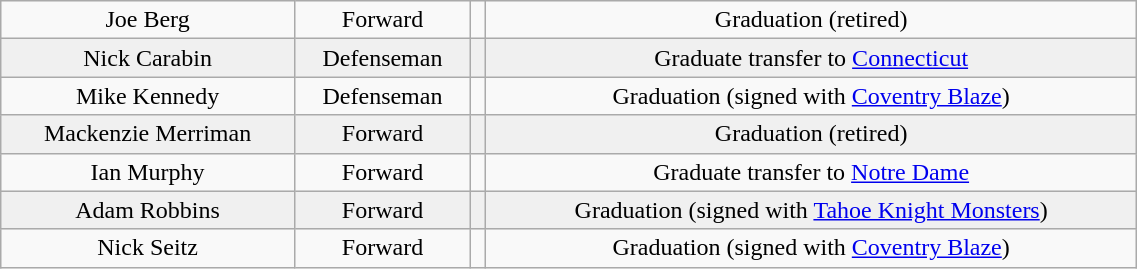<table class="wikitable" width="60%">
<tr align="center" bgcolor="">
<td>Joe Berg</td>
<td>Forward</td>
<td></td>
<td>Graduation (retired)</td>
</tr>
<tr align="center" bgcolor="f0f0f0">
<td>Nick Carabin</td>
<td>Defenseman</td>
<td></td>
<td>Graduate transfer to <a href='#'>Connecticut</a></td>
</tr>
<tr align="center" bgcolor="">
<td>Mike Kennedy</td>
<td>Defenseman</td>
<td></td>
<td>Graduation (signed with <a href='#'>Coventry Blaze</a>)</td>
</tr>
<tr align="center" bgcolor="f0f0f0">
<td>Mackenzie Merriman</td>
<td>Forward</td>
<td></td>
<td>Graduation (retired)</td>
</tr>
<tr align="center" bgcolor="">
<td>Ian Murphy</td>
<td>Forward</td>
<td></td>
<td>Graduate transfer to <a href='#'>Notre Dame</a></td>
</tr>
<tr align="center" bgcolor="f0f0f0">
<td>Adam Robbins</td>
<td>Forward</td>
<td></td>
<td>Graduation (signed with <a href='#'>Tahoe Knight Monsters</a>)</td>
</tr>
<tr align="center" bgcolor="">
<td>Nick Seitz</td>
<td>Forward</td>
<td></td>
<td>Graduation (signed with <a href='#'>Coventry Blaze</a>)</td>
</tr>
</table>
